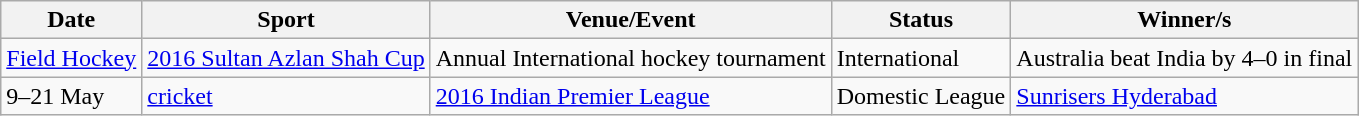<table class="wikitable sortable">
<tr>
<th>Date</th>
<th>Sport</th>
<th>Venue/Event</th>
<th>Status</th>
<th>Winner/s</th>
</tr>
<tr>
<td><a href='#'>Field Hockey</a></td>
<td><a href='#'>2016 Sultan Azlan Shah Cup</a></td>
<td>Annual International hockey tournament</td>
<td>International</td>
<td>Australia beat India by 4–0 in final</td>
</tr>
<tr>
<td>9–21 May</td>
<td><a href='#'>cricket</a></td>
<td><a href='#'>2016 Indian Premier League</a></td>
<td>Domestic League</td>
<td><a href='#'>Sunrisers Hyderabad</a></td>
</tr>
</table>
